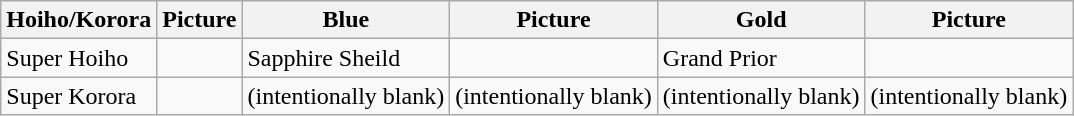<table class="wikitable mw-collapsible">
<tr>
<th>Hoiho/Korora</th>
<th>Picture</th>
<th>Blue</th>
<th>Picture</th>
<th>Gold</th>
<th>Picture</th>
</tr>
<tr>
<td>Super Hoiho</td>
<td></td>
<td>Sapphire Sheild</td>
<td></td>
<td>Grand Prior</td>
<td></td>
</tr>
<tr>
<td>Super Korora</td>
<td></td>
<td>(intentionally blank)</td>
<td>(intentionally blank)</td>
<td>(intentionally blank)</td>
<td>(intentionally blank)</td>
</tr>
</table>
